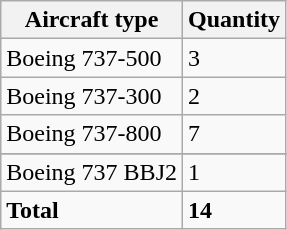<table class="wikitable">
<tr>
<th>Aircraft type</th>
<th>Quantity</th>
</tr>
<tr>
<td>Boeing 737-500</td>
<td>3</td>
</tr>
<tr>
<td>Boeing 737-300</td>
<td>2</td>
</tr>
<tr>
<td>Boeing 737-800</td>
<td>7</td>
</tr>
<tr>
</tr>
<tr>
<td>Boeing 737 BBJ2</td>
<td>1</td>
</tr>
<tr>
<td><strong>Total</strong></td>
<td><strong>14</strong></td>
</tr>
</table>
